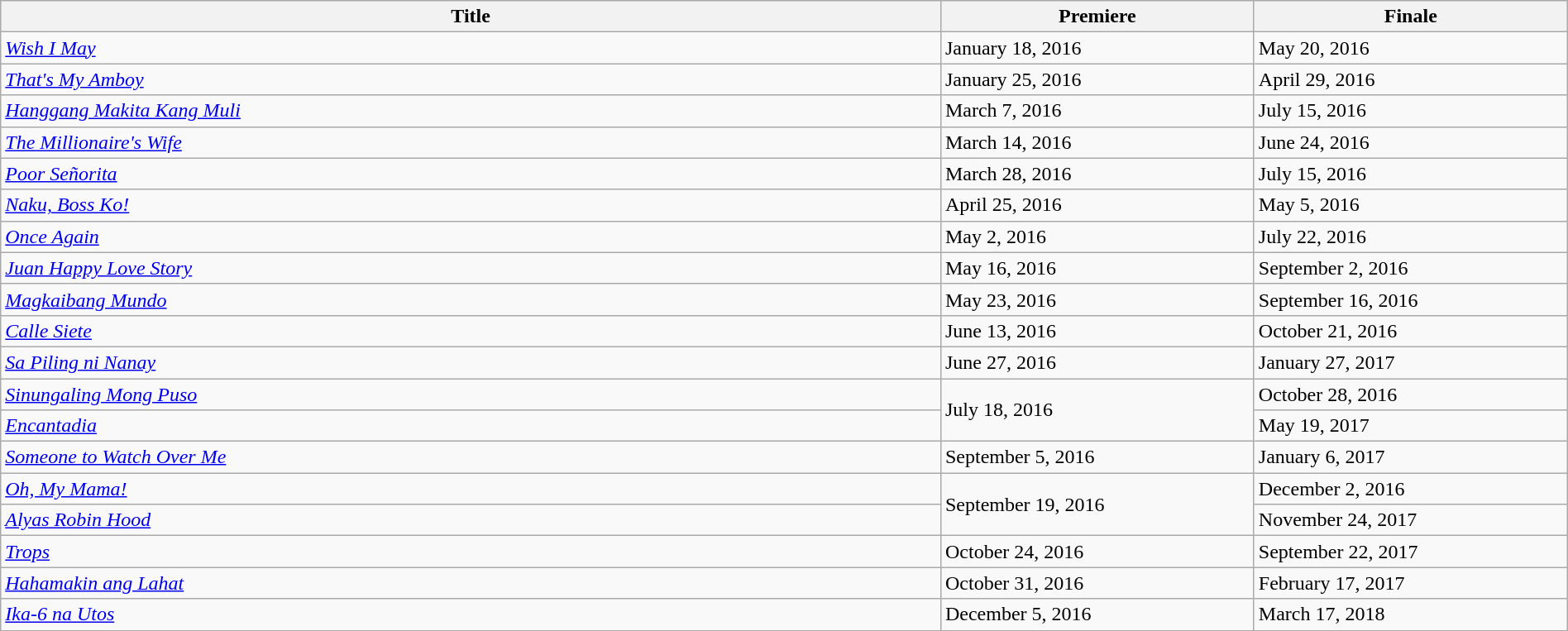<table class="wikitable sortable" width="100%">
<tr>
<th style="width:60%;">Title</th>
<th style="width:20%;">Premiere</th>
<th style="width:20%;">Finale</th>
</tr>
<tr>
<td><em><a href='#'>Wish I May</a></em></td>
<td>January 18, 2016</td>
<td>May 20, 2016</td>
</tr>
<tr>
<td><em><a href='#'>That's My Amboy</a></em> </td>
<td>January 25, 2016</td>
<td>April 29, 2016</td>
</tr>
<tr>
<td><em><a href='#'>Hanggang Makita Kang Muli</a></em> </td>
<td>March 7, 2016</td>
<td>July 15, 2016</td>
</tr>
<tr>
<td><em><a href='#'>The Millionaire's Wife</a></em></td>
<td>March 14, 2016</td>
<td>June 24, 2016</td>
</tr>
<tr>
<td><em><a href='#'>Poor Señorita</a></em></td>
<td>March 28, 2016</td>
<td>July 15, 2016</td>
</tr>
<tr>
<td><em><a href='#'>Naku, Boss Ko!</a></em></td>
<td>April 25, 2016</td>
<td>May 5, 2016</td>
</tr>
<tr>
<td><em><a href='#'>Once Again</a></em></td>
<td>May 2, 2016</td>
<td>July 22, 2016</td>
</tr>
<tr>
<td><em><a href='#'>Juan Happy Love Story</a></em></td>
<td>May 16, 2016</td>
<td>September 2, 2016</td>
</tr>
<tr>
<td><em><a href='#'>Magkaibang Mundo</a></em> </td>
<td>May 23, 2016</td>
<td>September 16, 2016</td>
</tr>
<tr>
<td><em><a href='#'>Calle Siete</a></em></td>
<td>June 13, 2016</td>
<td>October 21, 2016</td>
</tr>
<tr>
<td><em><a href='#'>Sa Piling ni Nanay</a></em> </td>
<td>June 27, 2016</td>
<td>January 27, 2017</td>
</tr>
<tr>
<td><em><a href='#'>Sinungaling Mong Puso</a></em> </td>
<td rowspan=2>July 18, 2016</td>
<td>October 28, 2016</td>
</tr>
<tr>
<td><em><a href='#'>Encantadia</a></em></td>
<td>May 19, 2017</td>
</tr>
<tr>
<td><em><a href='#'>Someone to Watch Over Me</a></em></td>
<td>September 5, 2016</td>
<td>January 6, 2017</td>
</tr>
<tr>
<td><em><a href='#'>Oh, My Mama!</a></em></td>
<td rowspan=2>September 19, 2016</td>
<td>December 2, 2016</td>
</tr>
<tr>
<td><em><a href='#'>Alyas Robin Hood</a></em> </td>
<td>November 24, 2017</td>
</tr>
<tr>
<td><em><a href='#'>Trops</a></em></td>
<td>October 24, 2016</td>
<td>September 22, 2017</td>
</tr>
<tr>
<td><em><a href='#'>Hahamakin ang Lahat</a></em> </td>
<td>October 31, 2016</td>
<td>February 17, 2017</td>
</tr>
<tr>
<td><em><a href='#'>Ika-6 na Utos</a></em> </td>
<td>December 5, 2016</td>
<td>March 17, 2018</td>
</tr>
</table>
